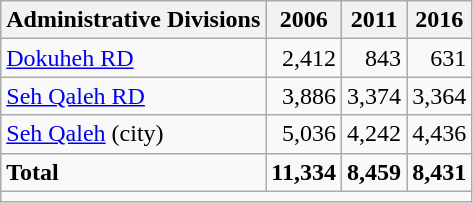<table class="wikitable">
<tr>
<th>Administrative Divisions</th>
<th>2006</th>
<th>2011</th>
<th>2016</th>
</tr>
<tr>
<td><a href='#'>Dokuheh RD</a></td>
<td style="text-align: right;">2,412</td>
<td style="text-align: right;">843</td>
<td style="text-align: right;">631</td>
</tr>
<tr>
<td><a href='#'>Seh Qaleh RD</a></td>
<td style="text-align: right;">3,886</td>
<td style="text-align: right;">3,374</td>
<td style="text-align: right;">3,364</td>
</tr>
<tr>
<td><a href='#'>Seh Qaleh</a> (city)</td>
<td style="text-align: right;">5,036</td>
<td style="text-align: right;">4,242</td>
<td style="text-align: right;">4,436</td>
</tr>
<tr>
<td><strong>Total</strong></td>
<td style="text-align: right;"><strong>11,334</strong></td>
<td style="text-align: right;"><strong>8,459</strong></td>
<td style="text-align: right;"><strong>8,431</strong></td>
</tr>
<tr>
<td colspan=4></td>
</tr>
</table>
